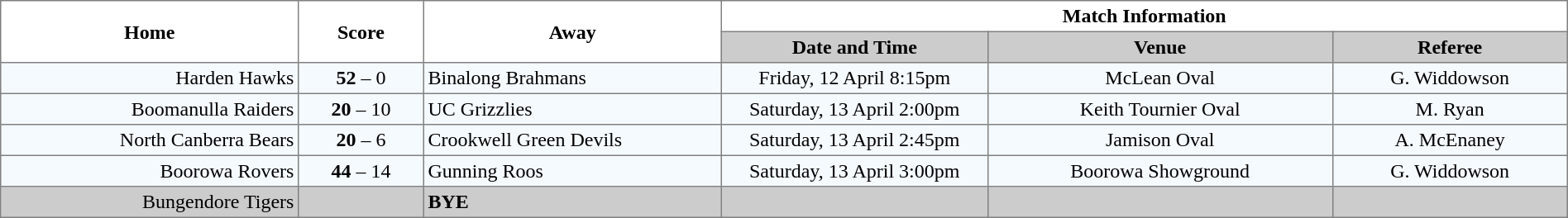<table border="1" cellpadding="3" cellspacing="0" width="100%" style="border-collapse:collapse;  text-align:center;">
<tr>
<th rowspan="2" width="19%">Home</th>
<th rowspan="2" width="8%">Score</th>
<th rowspan="2" width="19%">Away</th>
<th colspan="3">Match Information</th>
</tr>
<tr bgcolor="#CCCCCC">
<th width="17%">Date and Time</th>
<th width="22%">Venue</th>
<th width="50%">Referee</th>
</tr>
<tr style="text-align:center; background:#f5faff;">
<td align="right">Harden Hawks </td>
<td align="center"><strong>52</strong> – 0</td>
<td align="left"> Binalong Brahmans</td>
<td>Friday, 12 April 8:15pm</td>
<td>McLean Oval</td>
<td>G. Widdowson</td>
</tr>
<tr style="text-align:center; background:#f5faff;">
<td align="right">Boomanulla Raiders </td>
<td align="center"><strong>20</strong> – 10</td>
<td align="left"> UC Grizzlies</td>
<td>Saturday, 13 April 2:00pm</td>
<td>Keith Tournier Oval</td>
<td>M. Ryan</td>
</tr>
<tr style="text-align:center; background:#f5faff;">
<td align="right">North Canberra Bears </td>
<td align="center"><strong>20</strong> – 6</td>
<td align="left"> Crookwell Green Devils</td>
<td>Saturday, 13 April 2:45pm</td>
<td>Jamison Oval</td>
<td>A. McEnaney</td>
</tr>
<tr style="text-align:center; background:#f5faff;">
<td align="right">Boorowa Rovers <strong></strong></td>
<td align="center"><strong>44</strong> – 14</td>
<td align="left"> Gunning Roos</td>
<td>Saturday, 13 April 3:00pm</td>
<td>Boorowa Showground</td>
<td>G. Widdowson</td>
</tr>
<tr style="text-align:center; background:#CCCCCC;">
<td align="right">Bungendore Tigers </td>
<td></td>
<td align="left"><strong>BYE</strong></td>
<td></td>
<td></td>
<td></td>
</tr>
</table>
